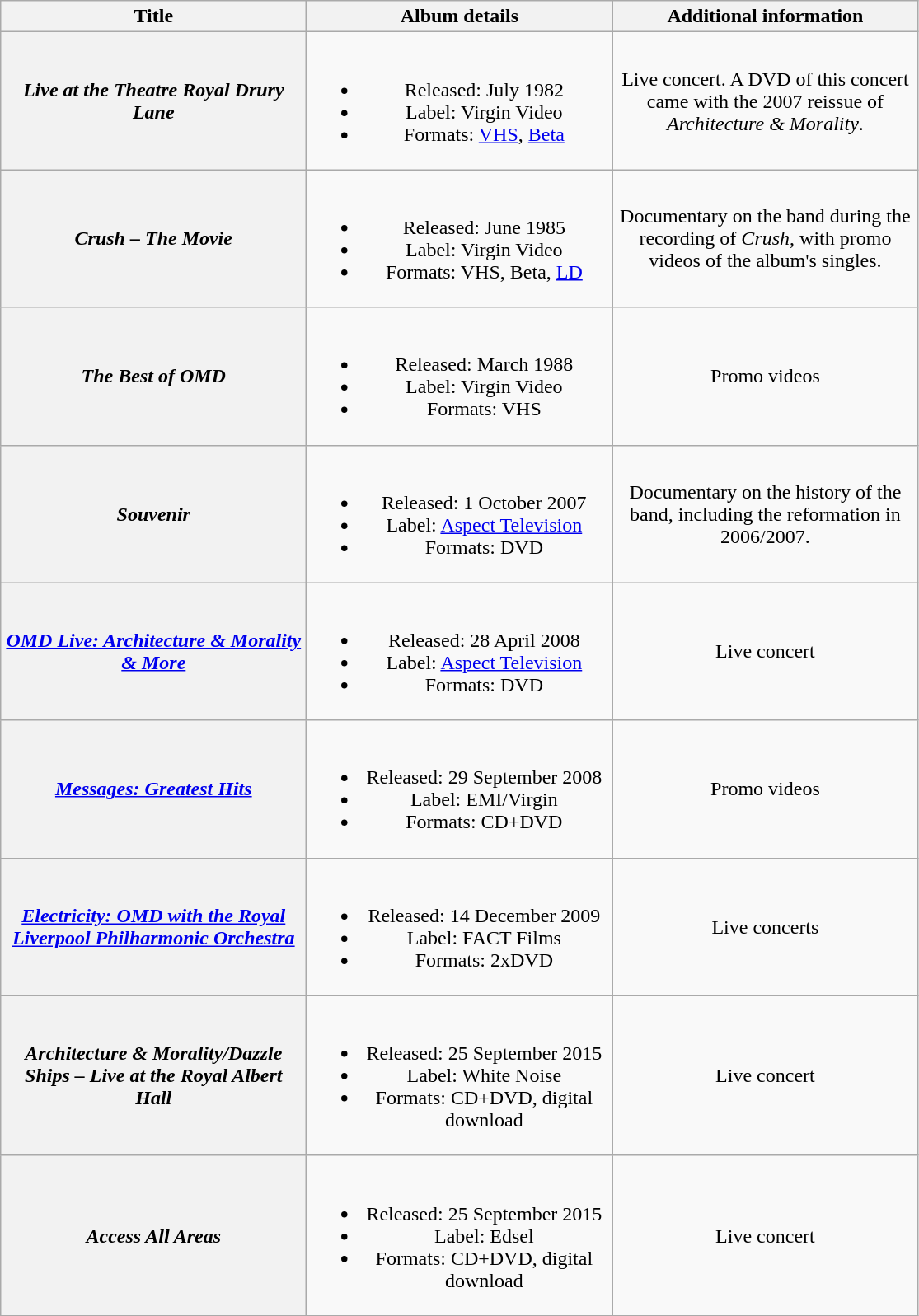<table class="wikitable plainrowheaders" style="text-align:center;">
<tr>
<th scope="col" style="width:15em;">Title</th>
<th scope="col" style="width:15em;">Album details</th>
<th scope="col" style="width:15em;">Additional information</th>
</tr>
<tr>
<th scope="row"><em>Live at the Theatre Royal Drury Lane</em></th>
<td><br><ul><li>Released: July 1982</li><li>Label: Virgin Video</li><li>Formats: <a href='#'>VHS</a>, <a href='#'>Beta</a></li></ul></td>
<td>Live concert. A DVD of this concert came with the 2007 reissue of <em>Architecture & Morality</em>.</td>
</tr>
<tr>
<th scope="row"><em>Crush – The Movie</em></th>
<td><br><ul><li>Released: June 1985</li><li>Label: Virgin Video</li><li>Formats: VHS, Beta, <a href='#'>LD</a></li></ul></td>
<td>Documentary on the band during the recording of <em>Crush</em>, with promo videos of the album's singles.</td>
</tr>
<tr>
<th scope="row"><em>The Best of OMD</em></th>
<td><br><ul><li>Released: March 1988</li><li>Label: Virgin Video</li><li>Formats: VHS</li></ul></td>
<td>Promo videos</td>
</tr>
<tr>
<th scope="row"><em>Souvenir</em></th>
<td><br><ul><li>Released: 1 October 2007</li><li>Label: <a href='#'>Aspect Television</a></li><li>Formats: DVD</li></ul></td>
<td>Documentary on the history of the band, including the reformation in 2006/2007.</td>
</tr>
<tr>
<th scope="row"><em><a href='#'>OMD Live: Architecture & Morality & More</a></em></th>
<td><br><ul><li>Released: 28 April 2008</li><li>Label: <a href='#'>Aspect Television</a></li><li>Formats: DVD</li></ul></td>
<td>Live concert</td>
</tr>
<tr>
<th scope="row"><em><a href='#'>Messages: Greatest Hits</a></em></th>
<td><br><ul><li>Released: 29 September 2008</li><li>Label: EMI/Virgin</li><li>Formats: CD+DVD</li></ul></td>
<td>Promo videos</td>
</tr>
<tr>
<th scope="row"><em><a href='#'>Electricity: OMD with the Royal Liverpool Philharmonic Orchestra</a></em></th>
<td><br><ul><li>Released: 14 December 2009</li><li>Label: FACT Films</li><li>Formats: 2xDVD</li></ul></td>
<td>Live concerts</td>
</tr>
<tr>
<th scope="row"><em>Architecture & Morality/Dazzle Ships – Live at the Royal Albert Hall</em></th>
<td><br><ul><li>Released: 25 September 2015</li><li>Label: White Noise</li><li>Formats: CD+DVD, digital download</li></ul></td>
<td>Live concert</td>
</tr>
<tr>
<th scope="row"><em>Access All Areas</em></th>
<td><br><ul><li>Released: 25 September 2015</li><li>Label: Edsel</li><li>Formats: CD+DVD, digital download</li></ul></td>
<td>Live concert</td>
</tr>
</table>
